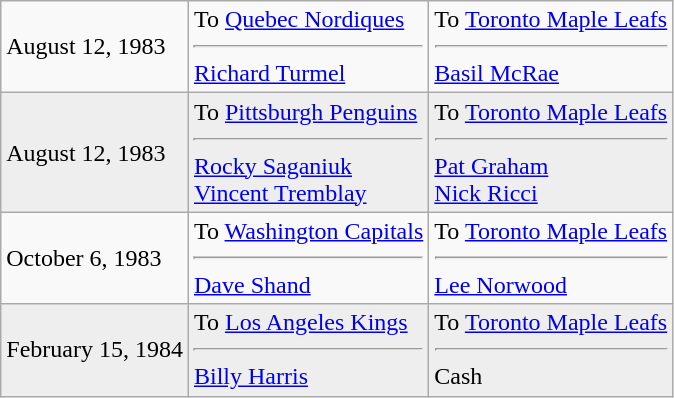<table class="wikitable">
<tr>
<td>August 12, 1983</td>
<td valign="top">To <a href='#'>Quebec Nordiques</a><hr><a href='#'>Richard Turmel</a></td>
<td valign="top">To <a href='#'>Toronto Maple Leafs</a><hr><a href='#'>Basil McRae</a></td>
</tr>
<tr style="background:#eee;">
<td>August 12, 1983</td>
<td valign="top">To <a href='#'>Pittsburgh Penguins</a><hr><a href='#'>Rocky Saganiuk</a> <br> <a href='#'>Vincent Tremblay</a></td>
<td valign="top">To <a href='#'>Toronto Maple Leafs</a><hr><a href='#'>Pat Graham</a> <br> <a href='#'>Nick Ricci</a></td>
</tr>
<tr>
<td>October 6, 1983</td>
<td valign="top">To <a href='#'>Washington Capitals</a><hr><a href='#'>Dave Shand</a></td>
<td valign="top">To <a href='#'>Toronto Maple Leafs</a><hr><a href='#'>Lee Norwood</a></td>
</tr>
<tr style="background:#eee;">
<td>February 15, 1984</td>
<td valign="top">To <a href='#'>Los Angeles Kings</a><hr><a href='#'>Billy Harris</a></td>
<td valign="top">To <a href='#'>Toronto Maple Leafs</a><hr>Cash</td>
</tr>
</table>
